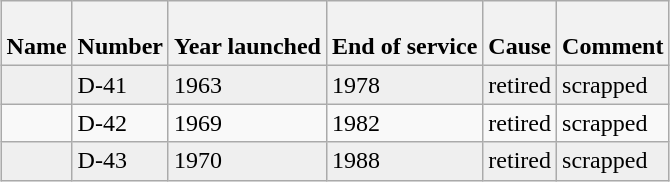<table class="wikitable" style="margin:1em auto;">
<tr>
<th align="center"><br>Name</th>
<th align="center"><br>Number</th>
<th align="center"><br>Year launched</th>
<th align="center"><br>End of service</th>
<th align="center"><br>Cause</th>
<th align="center"><br>Comment</th>
</tr>
<tr bgcolor="#EFEFEF">
<td></td>
<td>D-41</td>
<td>1963</td>
<td>1978</td>
<td>retired</td>
<td>scrapped</td>
</tr>
<tr>
<td></td>
<td>D-42</td>
<td>1969</td>
<td>1982</td>
<td>retired</td>
<td>scrapped</td>
</tr>
<tr bgcolor="#EFEFEF">
<td></td>
<td>D-43</td>
<td>1970</td>
<td>1988</td>
<td>retired</td>
<td>scrapped</td>
</tr>
</table>
